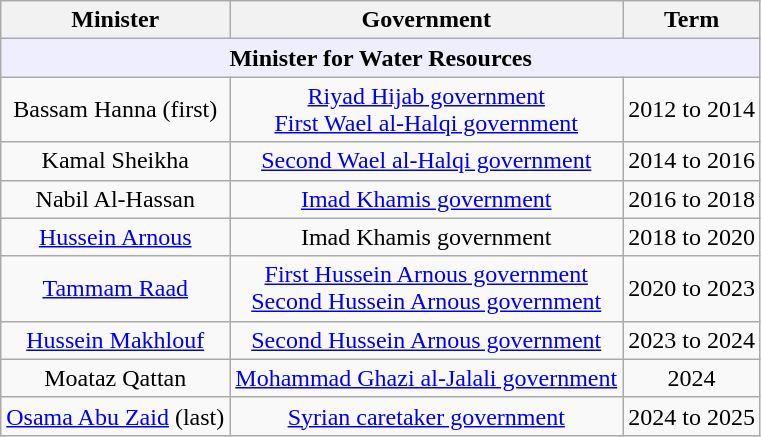<table class="wikitable" style="text-align:center;">
<tr>
<th>Minister</th>
<th>Government</th>
<th>Term</th>
</tr>
<tr>
<th style="background:#EEEEFF" colspan="6">Minister for Water Resources</th>
</tr>
<tr>
<td>Bassam Hanna (first)</td>
<td><a href='#'>Riyad Hijab government</a><br><a href='#'>First Wael al-Halqi government</a></td>
<td>2012 to 2014</td>
</tr>
<tr>
<td>Kamal Sheikha</td>
<td><a href='#'>Second Wael al-Halqi government</a></td>
<td>2014 to 2016</td>
</tr>
<tr>
<td>Nabil Al-Hassan</td>
<td><a href='#'>Imad Khamis government</a></td>
<td>2016 to 2018</td>
</tr>
<tr>
<td><a href='#'>Hussein Arnous</a></td>
<td>Imad Khamis government</td>
<td>2018 to 2020</td>
</tr>
<tr>
<td><a href='#'>Tammam Raad</a></td>
<td><a href='#'>First Hussein Arnous government</a><br><a href='#'>Second Hussein Arnous government</a></td>
<td>2020 to 2023</td>
</tr>
<tr>
<td><a href='#'>Hussein Makhlouf</a></td>
<td><a href='#'>Second Hussein Arnous government</a></td>
<td>2023 to 2024</td>
</tr>
<tr>
<td>Moataz Qattan</td>
<td><a href='#'>Mohammad Ghazi al-Jalali government</a></td>
<td>2024</td>
</tr>
<tr>
<td><a href='#'>Osama Abu Zaid</a> (last)</td>
<td><a href='#'>Syrian caretaker government</a></td>
<td>2024 to 2025</td>
</tr>
</table>
